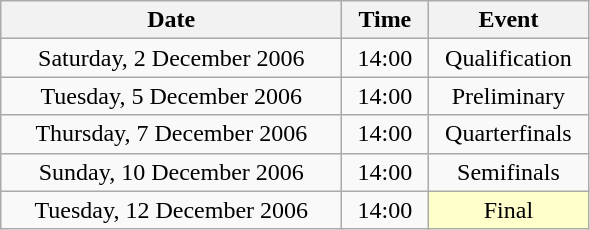<table class = "wikitable" style="text-align:center;">
<tr>
<th width=220>Date</th>
<th width=50>Time</th>
<th width=100>Event</th>
</tr>
<tr>
<td>Saturday, 2 December 2006</td>
<td>14:00</td>
<td>Qualification</td>
</tr>
<tr>
<td>Tuesday, 5 December 2006</td>
<td>14:00</td>
<td>Preliminary</td>
</tr>
<tr>
<td>Thursday, 7 December 2006</td>
<td>14:00</td>
<td>Quarterfinals</td>
</tr>
<tr>
<td>Sunday, 10 December 2006</td>
<td>14:00</td>
<td>Semifinals</td>
</tr>
<tr>
<td>Tuesday, 12 December 2006</td>
<td>14:00</td>
<td bgcolor=ffffcc>Final</td>
</tr>
</table>
